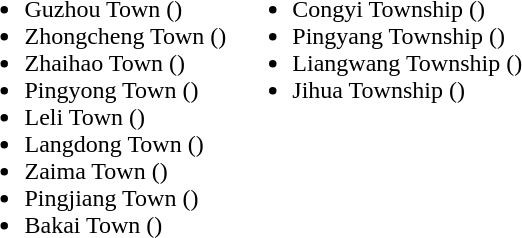<table>
<tr>
<td valign="top"><br><ul><li>Guzhou Town ()</li><li>Zhongcheng Town ()</li><li>Zhaihao Town ()</li><li>Pingyong Town ()</li><li>Leli Town ()</li><li>Langdong Town ()</li><li>Zaima Town ()</li><li>Pingjiang Town ()</li><li>Bakai Town ()</li></ul></td>
<td valign="top"><br><ul><li>Congyi Township ()</li><li>Pingyang Township ()</li><li>Liangwang Township ()</li><li>Jihua Township ()</li></ul></td>
</tr>
</table>
